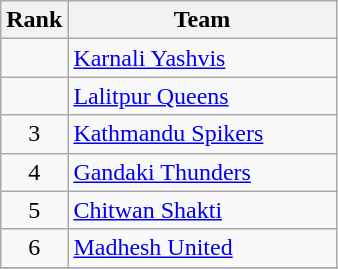<table class="wikitable" style="white-space: nowrap;">
<tr>
<th width=20%>Rank</th>
<th>Team</th>
</tr>
<tr>
<td style="text-align:center;"></td>
<td><a href='#'>Karnali Yashvis</a></td>
</tr>
<tr>
<td style="text-align:center;"></td>
<td><a href='#'>Lalitpur Queens</a></td>
</tr>
<tr>
<td style="text-align:center;">3</td>
<td><a href='#'>Kathmandu Spikers</a></td>
</tr>
<tr>
<td style="text-align:center;">4</td>
<td><a href='#'>Gandaki Thunders</a></td>
</tr>
<tr>
<td style="text-align:center;">5</td>
<td><a href='#'>Chitwan Shakti</a></td>
</tr>
<tr>
<td style="text-align:center;">6</td>
<td><a href='#'>Madhesh United</a></td>
</tr>
<tr>
</tr>
</table>
